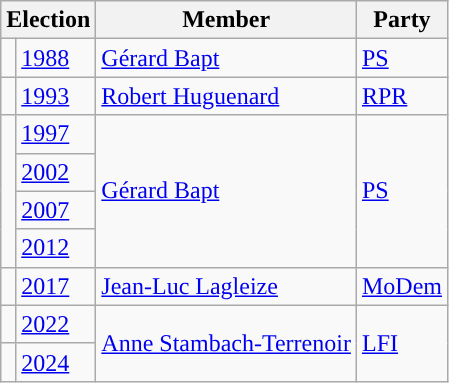<table class="wikitable">
<tr>
<th colspan="2">Election</th>
<th>Member</th>
<th>Party</th>
</tr>
<tr>
<td style="color:inherit;background-color:"></td>
<td><a href='#'>1988</a></td>
<td><a href='#'>Gérard Bapt</a></td>
<td><a href='#'>PS</a></td>
</tr>
<tr>
<td style="color:inherit;background-color:"></td>
<td><a href='#'>1993</a></td>
<td><a href='#'>Robert Huguenard</a></td>
<td><a href='#'>RPR</a></td>
</tr>
<tr>
<td rowspan="4" style="color:inherit;background-color:"></td>
<td><a href='#'>1997</a></td>
<td rowspan="4"><a href='#'>Gérard Bapt</a></td>
<td rowspan="4"><a href='#'>PS</a></td>
</tr>
<tr>
<td><a href='#'>2002</a></td>
</tr>
<tr>
<td><a href='#'>2007</a></td>
</tr>
<tr>
<td><a href='#'>2012</a></td>
</tr>
<tr>
<td style="color:inherit;background-color: "></td>
<td><a href='#'>2017</a></td>
<td><a href='#'>Jean-Luc Lagleize</a></td>
<td><a href='#'>MoDem</a></td>
</tr>
<tr>
<td style="color:inherit;background:"></td>
<td><a href='#'>2022</a></td>
<td rowspan="2"><a href='#'>Anne Stambach-Terrenoir</a></td>
<td rowspan="2"><a href='#'>LFI</a></td>
</tr>
<tr>
<td style="color:inherit;background:"></td>
<td><a href='#'>2024</a></td>
</tr>
</table>
